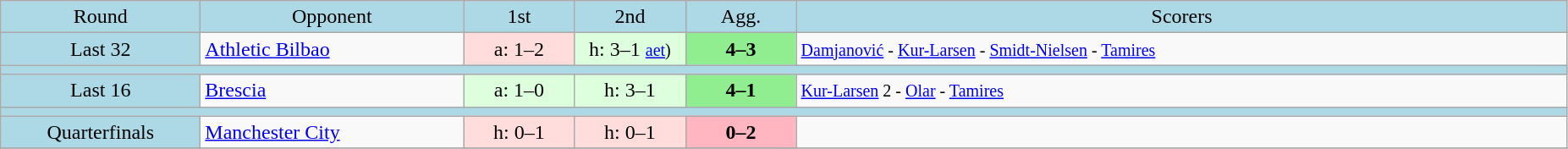<table class="wikitable" style="text-align:center">
<tr bgcolor=lightblue>
<td width=150px>Round</td>
<td width=200px>Opponent</td>
<td width=80px>1st</td>
<td width=80px>2nd</td>
<td width=80px>Agg.</td>
<td width=600px>Scorers</td>
</tr>
<tr>
<td bgcolor=lightblue>Last 32</td>
<td align=left> <a href='#'>Athletic Bilbao</a></td>
<td bgcolor="#ffdddd">a: 1–2</td>
<td bgcolor="#ddffdd">h: 3–1 <small><a href='#'>aet</a>)</small></td>
<td bgcolor=lightgreen><strong>4–3</strong></td>
<td align=left><small><a href='#'>Damjanović</a> - <a href='#'>Kur-Larsen</a> - <a href='#'>Smidt-Nielsen</a> - <a href='#'>Tamires</a></small></td>
</tr>
<tr bgcolor=lightblue>
<td colspan=6></td>
</tr>
<tr>
<td bgcolor=lightblue>Last 16</td>
<td align=left> <a href='#'>Brescia</a></td>
<td bgcolor="#ddffdd">a: 1–0</td>
<td bgcolor="#ddffdd">h: 3–1</td>
<td bgcolor=lightgreen><strong>4–1</strong></td>
<td align=left><small><a href='#'>Kur-Larsen</a> 2 - <a href='#'>Olar</a> - <a href='#'>Tamires</a> </small></td>
</tr>
<tr bgcolor=lightblue>
<td colspan=6></td>
</tr>
<tr>
<td bgcolor=lightblue>Quarterfinals</td>
<td align=left> <a href='#'>Manchester City</a></td>
<td bgcolor="#ffdddd">h: 0–1</td>
<td bgcolor="#ffdddd">h: 0–1</td>
<td bgcolor=lightpink><strong>0–2</strong></td>
<td align=left></td>
</tr>
<tr>
</tr>
</table>
